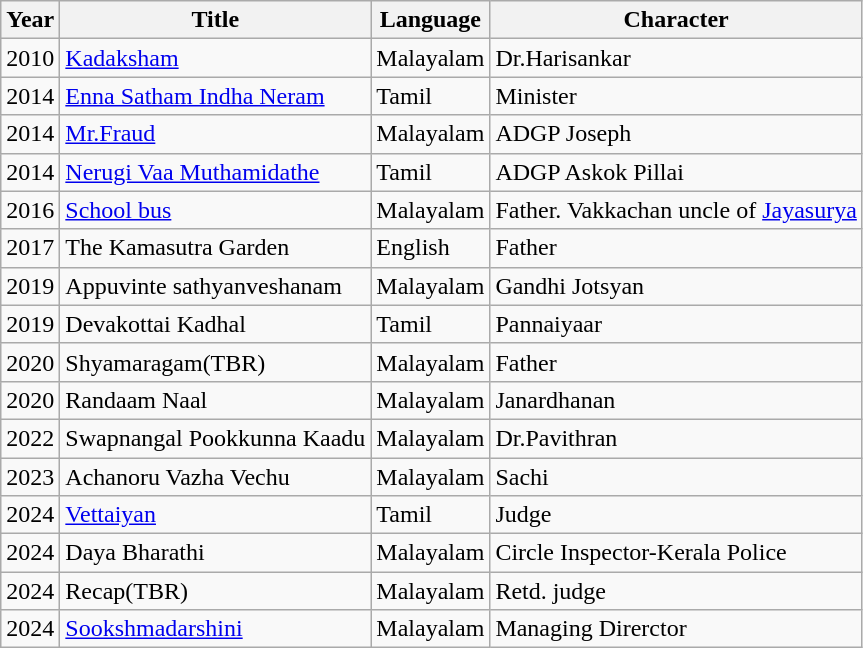<table class="wikitable">
<tr>
<th>Year</th>
<th>Title</th>
<th>Language</th>
<th>Character</th>
</tr>
<tr>
<td>2010</td>
<td><a href='#'>Kadaksham</a></td>
<td>Malayalam</td>
<td>Dr.Harisankar</td>
</tr>
<tr>
<td>2014</td>
<td><a href='#'>Enna Satham Indha Neram</a></td>
<td>Tamil</td>
<td>Minister</td>
</tr>
<tr>
<td>2014</td>
<td><a href='#'>Mr.Fraud</a></td>
<td>Malayalam</td>
<td>ADGP Joseph</td>
</tr>
<tr>
<td>2014</td>
<td><a href='#'>Nerugi Vaa Muthamidathe</a></td>
<td>Tamil</td>
<td>ADGP Askok Pillai</td>
</tr>
<tr>
<td>2016</td>
<td><a href='#'>School bus</a></td>
<td>Malayalam</td>
<td>Father. Vakkachan uncle of <a href='#'>Jayasurya</a></td>
</tr>
<tr>
<td>2017</td>
<td>The Kamasutra Garden</td>
<td>English</td>
<td>Father</td>
</tr>
<tr>
<td>2019</td>
<td>Appuvinte sathyanveshanam</td>
<td>Malayalam</td>
<td>Gandhi Jotsyan</td>
</tr>
<tr>
<td>2019</td>
<td>Devakottai Kadhal</td>
<td>Tamil</td>
<td>Pannaiyaar</td>
</tr>
<tr>
<td>2020</td>
<td>Shyamaragam(TBR)</td>
<td>Malayalam</td>
<td>Father</td>
</tr>
<tr>
<td>2020</td>
<td>Randaam Naal</td>
<td>Malayalam</td>
<td>Janardhanan</td>
</tr>
<tr>
<td>2022</td>
<td>Swapnangal Pookkunna Kaadu</td>
<td>Malayalam</td>
<td>Dr.Pavithran</td>
</tr>
<tr>
<td>2023</td>
<td>Achanoru Vazha Vechu</td>
<td>Malayalam</td>
<td>Sachi</td>
</tr>
<tr>
<td>2024</td>
<td><a href='#'>Vettaiyan</a></td>
<td>Tamil</td>
<td>Judge</td>
</tr>
<tr>
<td>2024</td>
<td>Daya Bharathi</td>
<td>Malayalam</td>
<td>Circle Inspector-Kerala Police</td>
</tr>
<tr>
<td>2024</td>
<td>Recap(TBR)</td>
<td>Malayalam</td>
<td>Retd. judge</td>
</tr>
<tr>
<td>2024</td>
<td><a href='#'>Sookshmadarshini</a></td>
<td>Malayalam</td>
<td>Managing Direrctor</td>
</tr>
</table>
